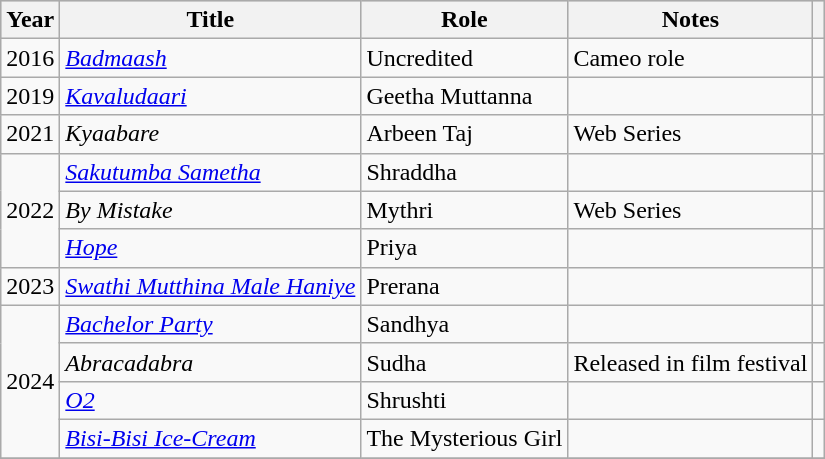<table class="wikitable sortable">
<tr style="background:#ccc; text-align:center;">
<th>Year</th>
<th>Title</th>
<th>Role</th>
<th class="unsortable">Notes</th>
<th class="unsortable"></th>
</tr>
<tr>
<td>2016</td>
<td><em><a href='#'>Badmaash</a></em></td>
<td>Uncredited</td>
<td>Cameo role</td>
<td></td>
</tr>
<tr>
<td>2019</td>
<td><em><a href='#'>Kavaludaari</a></em></td>
<td>Geetha Muttanna</td>
<td></td>
<td></td>
</tr>
<tr>
<td>2021</td>
<td><em>Kyaabare</em></td>
<td>Arbeen Taj</td>
<td>Web Series</td>
<td></td>
</tr>
<tr>
<td rowspan="3">2022</td>
<td><em><a href='#'>Sakutumba Sametha</a></em></td>
<td>Shraddha</td>
<td></td>
<td></td>
</tr>
<tr>
<td><em>By Mistake</em></td>
<td>Mythri</td>
<td>Web Series</td>
<td></td>
</tr>
<tr>
<td><em><a href='#'>Hope</a></em></td>
<td>Priya</td>
<td></td>
<td></td>
</tr>
<tr>
<td>2023</td>
<td><em><a href='#'>Swathi Mutthina Male Haniye</a></em></td>
<td>Prerana</td>
<td></td>
<td></td>
</tr>
<tr>
<td rowspan="4">2024</td>
<td><em><a href='#'>Bachelor Party</a></em></td>
<td>Sandhya</td>
<td></td>
<td></td>
</tr>
<tr>
<td><em>Abracadabra</em></td>
<td>Sudha</td>
<td>Released in film festival</td>
<td></td>
</tr>
<tr>
<td><em><a href='#'>O2</a></em></td>
<td>Shrushti</td>
<td></td>
<td></td>
</tr>
<tr>
<td><em><a href='#'>Bisi-Bisi Ice-Cream</a></em></td>
<td>The Mysterious Girl</td>
<td></td>
<td></td>
</tr>
<tr>
</tr>
</table>
